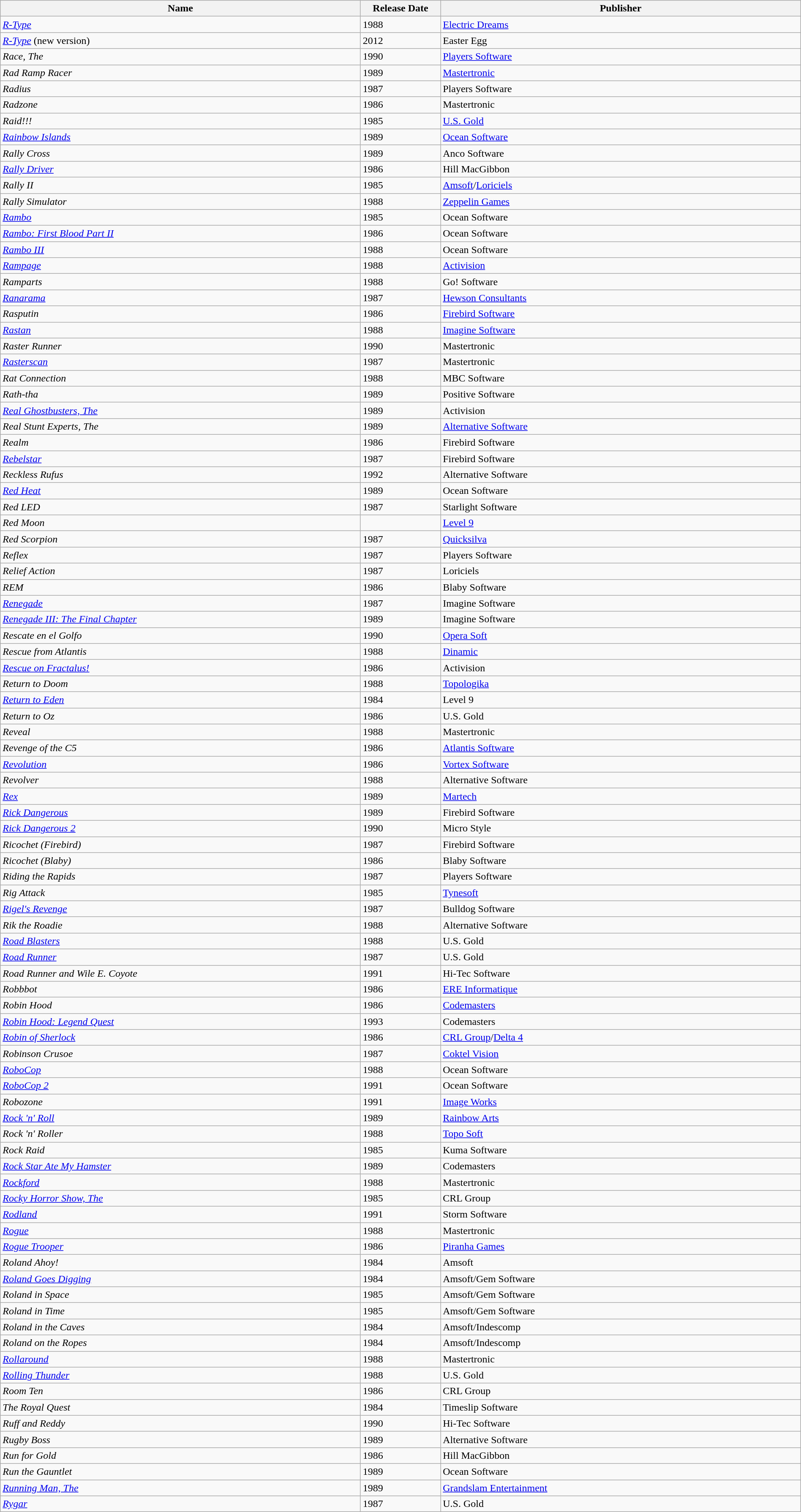<table class="wikitable sortable" style="width:100%;">
<tr>
<th style="width:45%;">Name</th>
<th style="width:10%;">Release Date</th>
<th style="width:45%;">Publisher</th>
</tr>
<tr>
<td><em><a href='#'>R-Type</a></em></td>
<td>1988</td>
<td><a href='#'>Electric Dreams</a></td>
</tr>
<tr>
<td><em><a href='#'>R-Type</a></em> (new version)</td>
<td>2012</td>
<td>Easter Egg</td>
</tr>
<tr>
<td><em>Race, The</em></td>
<td>1990</td>
<td><a href='#'>Players Software</a></td>
</tr>
<tr>
<td><em>Rad Ramp Racer</em></td>
<td>1989</td>
<td><a href='#'>Mastertronic</a></td>
</tr>
<tr>
<td><em>Radius</em></td>
<td>1987</td>
<td>Players Software</td>
</tr>
<tr>
<td><em>Radzone</em></td>
<td>1986</td>
<td>Mastertronic</td>
</tr>
<tr>
<td><em>Raid!!!</em></td>
<td>1985</td>
<td><a href='#'>U.S. Gold</a></td>
</tr>
<tr>
<td><em><a href='#'>Rainbow Islands</a></em></td>
<td>1989</td>
<td><a href='#'>Ocean Software</a></td>
</tr>
<tr>
<td><em>Rally Cross</em></td>
<td>1989</td>
<td>Anco Software</td>
</tr>
<tr>
<td><em><a href='#'>Rally Driver</a></em></td>
<td>1986</td>
<td>Hill MacGibbon</td>
</tr>
<tr>
<td><em>Rally II</em></td>
<td>1985</td>
<td><a href='#'>Amsoft</a>/<a href='#'>Loriciels</a></td>
</tr>
<tr>
<td><em>Rally Simulator</em></td>
<td>1988</td>
<td><a href='#'>Zeppelin Games</a></td>
</tr>
<tr>
<td><em><a href='#'>Rambo</a></em></td>
<td>1985</td>
<td>Ocean Software</td>
</tr>
<tr>
<td><em><a href='#'>Rambo: First Blood Part II</a></em></td>
<td>1986</td>
<td>Ocean Software</td>
</tr>
<tr>
<td><em><a href='#'>Rambo III</a></em></td>
<td>1988</td>
<td>Ocean Software</td>
</tr>
<tr>
<td><em><a href='#'>Rampage</a></em></td>
<td>1988</td>
<td><a href='#'>Activision</a></td>
</tr>
<tr>
<td><em>Ramparts</em></td>
<td>1988</td>
<td>Go! Software</td>
</tr>
<tr>
<td><em><a href='#'>Ranarama</a></em></td>
<td>1987</td>
<td><a href='#'>Hewson Consultants</a></td>
</tr>
<tr>
<td><em>Rasputin</em></td>
<td>1986</td>
<td><a href='#'>Firebird Software</a></td>
</tr>
<tr>
<td><em><a href='#'>Rastan</a></em></td>
<td>1988</td>
<td><a href='#'>Imagine Software</a></td>
</tr>
<tr>
<td><em>Raster Runner</em></td>
<td>1990</td>
<td>Mastertronic</td>
</tr>
<tr>
<td><em><a href='#'>Rasterscan</a></em></td>
<td>1987</td>
<td>Mastertronic</td>
</tr>
<tr>
<td><em>Rat Connection</em></td>
<td>1988</td>
<td>MBC Software</td>
</tr>
<tr>
<td><em>Rath-tha</em></td>
<td>1989</td>
<td>Positive Software</td>
</tr>
<tr>
<td><em><a href='#'>Real Ghostbusters, The</a></em></td>
<td>1989</td>
<td>Activision</td>
</tr>
<tr>
<td><em>Real Stunt Experts, The</em></td>
<td>1989</td>
<td><a href='#'>Alternative Software</a></td>
</tr>
<tr>
<td><em>Realm</em></td>
<td>1986</td>
<td>Firebird Software</td>
</tr>
<tr>
<td><em><a href='#'>Rebelstar</a></em></td>
<td>1987</td>
<td>Firebird Software</td>
</tr>
<tr>
<td><em>Reckless Rufus</em></td>
<td>1992</td>
<td>Alternative Software</td>
</tr>
<tr>
<td><em><a href='#'>Red Heat</a></em></td>
<td>1989</td>
<td>Ocean Software</td>
</tr>
<tr>
<td><em>Red LED</em></td>
<td>1987</td>
<td>Starlight Software</td>
</tr>
<tr>
<td><em>Red Moon</em></td>
<td></td>
<td><a href='#'>Level 9</a></td>
</tr>
<tr>
<td><em>Red Scorpion</em></td>
<td>1987</td>
<td><a href='#'>Quicksilva</a></td>
</tr>
<tr>
<td><em>Reflex</em></td>
<td>1987</td>
<td>Players Software</td>
</tr>
<tr>
<td><em>Relief Action</em></td>
<td>1987</td>
<td>Loriciels</td>
</tr>
<tr>
<td><em>REM</em></td>
<td>1986</td>
<td>Blaby Software</td>
</tr>
<tr>
<td><em><a href='#'>Renegade</a></em></td>
<td>1987</td>
<td>Imagine Software</td>
</tr>
<tr>
<td><em><a href='#'>Renegade III: The Final Chapter</a></em></td>
<td>1989</td>
<td>Imagine Software</td>
</tr>
<tr>
<td><em>Rescate en el Golfo</em></td>
<td>1990</td>
<td><a href='#'>Opera Soft</a></td>
</tr>
<tr>
<td><em>Rescue from Atlantis</em></td>
<td>1988</td>
<td><a href='#'>Dinamic</a></td>
</tr>
<tr>
<td><em><a href='#'>Rescue on Fractalus!</a></em></td>
<td>1986</td>
<td>Activision</td>
</tr>
<tr>
<td><em>Return to Doom</em></td>
<td>1988</td>
<td><a href='#'>Topologika</a></td>
</tr>
<tr>
<td><em><a href='#'>Return to Eden</a></em></td>
<td>1984</td>
<td>Level 9</td>
</tr>
<tr>
<td><em>Return to Oz</em></td>
<td>1986</td>
<td>U.S. Gold</td>
</tr>
<tr>
<td><em>Reveal</em></td>
<td>1988</td>
<td>Mastertronic</td>
</tr>
<tr>
<td><em>Revenge of the C5</em></td>
<td>1986</td>
<td><a href='#'>Atlantis Software</a></td>
</tr>
<tr>
<td><em><a href='#'>Revolution</a></em></td>
<td>1986</td>
<td><a href='#'>Vortex Software</a></td>
</tr>
<tr>
<td><em>Revolver</em></td>
<td>1988</td>
<td>Alternative Software</td>
</tr>
<tr>
<td><em><a href='#'>Rex</a></em></td>
<td>1989</td>
<td><a href='#'>Martech</a></td>
</tr>
<tr>
<td><em><a href='#'>Rick Dangerous</a></em></td>
<td>1989</td>
<td>Firebird Software</td>
</tr>
<tr>
<td><em><a href='#'>Rick Dangerous 2</a></em></td>
<td>1990</td>
<td>Micro Style</td>
</tr>
<tr>
<td><em>Ricochet (Firebird)</em></td>
<td>1987</td>
<td>Firebird Software</td>
</tr>
<tr>
<td><em>Ricochet (Blaby)</em></td>
<td>1986</td>
<td>Blaby Software</td>
</tr>
<tr>
<td><em>Riding the Rapids</em></td>
<td>1987</td>
<td>Players Software</td>
</tr>
<tr>
<td><em>Rig Attack</em></td>
<td>1985</td>
<td><a href='#'>Tynesoft</a></td>
</tr>
<tr>
<td><em><a href='#'>Rigel's Revenge</a></em></td>
<td>1987</td>
<td>Bulldog Software</td>
</tr>
<tr>
<td><em>Rik the Roadie</em></td>
<td>1988</td>
<td>Alternative Software</td>
</tr>
<tr>
<td><em><a href='#'>Road Blasters</a></em></td>
<td>1988</td>
<td>U.S. Gold</td>
</tr>
<tr>
<td><em><a href='#'>Road Runner</a></em></td>
<td>1987</td>
<td>U.S. Gold</td>
</tr>
<tr>
<td><em>Road Runner and Wile E. Coyote</em></td>
<td>1991</td>
<td>Hi-Tec Software</td>
</tr>
<tr>
<td><em>Robbbot</em></td>
<td>1986</td>
<td><a href='#'>ERE Informatique</a></td>
</tr>
<tr>
<td><em>Robin Hood</em></td>
<td>1986</td>
<td><a href='#'>Codemasters</a></td>
</tr>
<tr>
<td><em><a href='#'>Robin Hood: Legend Quest</a></em></td>
<td>1993</td>
<td>Codemasters</td>
</tr>
<tr>
<td><em><a href='#'>Robin of Sherlock</a></em></td>
<td>1986</td>
<td><a href='#'>CRL Group</a>/<a href='#'>Delta 4</a></td>
</tr>
<tr>
<td><em>Robinson Crusoe</em></td>
<td>1987</td>
<td><a href='#'>Coktel Vision</a></td>
</tr>
<tr>
<td><em><a href='#'>RoboCop</a></em></td>
<td>1988</td>
<td>Ocean Software</td>
</tr>
<tr>
<td><em><a href='#'>RoboCop 2</a></em></td>
<td>1991</td>
<td>Ocean Software</td>
</tr>
<tr>
<td><em>Robozone</em></td>
<td>1991</td>
<td><a href='#'>Image Works</a></td>
</tr>
<tr>
<td><em><a href='#'>Rock 'n' Roll</a></em></td>
<td>1989</td>
<td><a href='#'>Rainbow Arts</a></td>
</tr>
<tr>
<td><em>Rock 'n' Roller</em></td>
<td>1988</td>
<td><a href='#'>Topo Soft</a></td>
</tr>
<tr>
<td><em>Rock Raid</em></td>
<td>1985</td>
<td>Kuma Software</td>
</tr>
<tr>
<td><em><a href='#'>Rock Star Ate My Hamster</a></em></td>
<td>1989</td>
<td>Codemasters</td>
</tr>
<tr>
<td><em><a href='#'>Rockford</a></em></td>
<td>1988</td>
<td>Mastertronic</td>
</tr>
<tr>
<td><em><a href='#'>Rocky Horror Show, The</a></em></td>
<td>1985</td>
<td>CRL Group</td>
</tr>
<tr>
<td><em><a href='#'>Rodland</a></em></td>
<td>1991</td>
<td>Storm Software</td>
</tr>
<tr>
<td><em><a href='#'>Rogue</a></em></td>
<td>1988</td>
<td>Mastertronic</td>
</tr>
<tr>
<td><em><a href='#'>Rogue Trooper</a></em></td>
<td>1986</td>
<td><a href='#'>Piranha Games</a></td>
</tr>
<tr>
<td><em>Roland Ahoy!</em></td>
<td>1984</td>
<td>Amsoft</td>
</tr>
<tr>
<td><em><a href='#'>Roland Goes Digging</a></em></td>
<td>1984</td>
<td>Amsoft/Gem Software</td>
</tr>
<tr>
<td><em>Roland in Space</em></td>
<td>1985</td>
<td>Amsoft/Gem Software</td>
</tr>
<tr>
<td><em>Roland in Time</em></td>
<td>1985</td>
<td>Amsoft/Gem Software</td>
</tr>
<tr>
<td><em>Roland in the Caves</em></td>
<td>1984</td>
<td>Amsoft/Indescomp</td>
</tr>
<tr>
<td><em>Roland on the Ropes</em></td>
<td>1984</td>
<td>Amsoft/Indescomp</td>
</tr>
<tr>
<td><em><a href='#'>Rollaround</a></em></td>
<td>1988</td>
<td>Mastertronic</td>
</tr>
<tr>
<td><em><a href='#'>Rolling Thunder</a></em></td>
<td>1988</td>
<td>U.S. Gold</td>
</tr>
<tr>
<td><em>Room Ten</em></td>
<td>1986</td>
<td>CRL Group</td>
</tr>
<tr>
<td><em>The Royal Quest</em></td>
<td>1984</td>
<td>Timeslip Software</td>
</tr>
<tr>
<td><em>Ruff and Reddy</em></td>
<td>1990</td>
<td>Hi-Tec Software</td>
</tr>
<tr>
<td><em>Rugby Boss</em></td>
<td>1989</td>
<td>Alternative Software</td>
</tr>
<tr>
<td><em>Run for Gold</em></td>
<td>1986</td>
<td>Hill MacGibbon</td>
</tr>
<tr>
<td><em>Run the Gauntlet</em></td>
<td>1989</td>
<td>Ocean Software</td>
</tr>
<tr>
<td><em><a href='#'>Running Man, The</a></em></td>
<td>1989</td>
<td><a href='#'>Grandslam Entertainment</a></td>
</tr>
<tr>
<td><em><a href='#'>Rygar</a></em></td>
<td>1987</td>
<td>U.S. Gold</td>
</tr>
</table>
